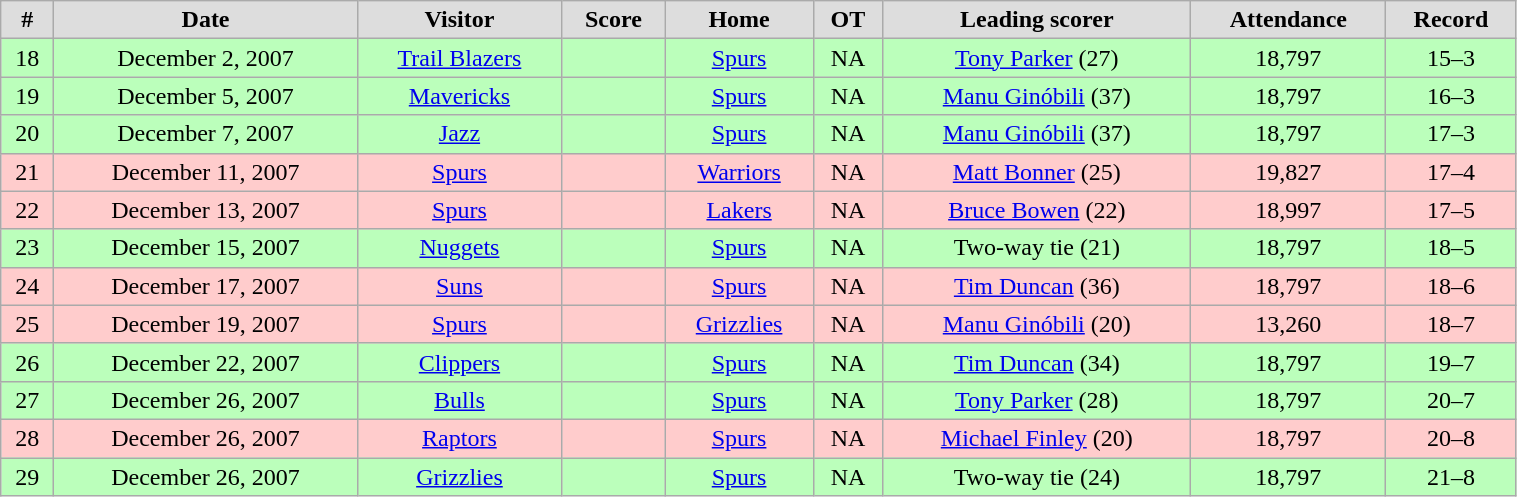<table class="wikitable" width="80%">
<tr align="center"  bgcolor="#dddddd">
<td><strong>#</strong></td>
<td><strong>Date</strong></td>
<td><strong>Visitor</strong></td>
<td><strong>Score</strong></td>
<td><strong>Home</strong></td>
<td><strong>OT</strong></td>
<td><strong>Leading scorer</strong></td>
<td><strong>Attendance</strong></td>
<td><strong>Record</strong></td>
</tr>
<tr align="center"  bgcolor="#bbffbb">
<td>18</td>
<td>December 2, 2007</td>
<td><a href='#'>Trail Blazers</a></td>
<td></td>
<td><a href='#'>Spurs</a></td>
<td>NA</td>
<td><a href='#'>Tony Parker</a> (27)</td>
<td>18,797</td>
<td>15–3</td>
</tr>
<tr align="center"  bgcolor="#bbffbb">
<td>19</td>
<td>December 5, 2007</td>
<td><a href='#'>Mavericks</a></td>
<td></td>
<td><a href='#'>Spurs</a></td>
<td>NA</td>
<td><a href='#'>Manu Ginóbili</a> (37)</td>
<td>18,797</td>
<td>16–3</td>
</tr>
<tr align="center"  bgcolor="#bbffbb">
<td>20</td>
<td>December 7, 2007</td>
<td><a href='#'>Jazz</a></td>
<td></td>
<td><a href='#'>Spurs</a></td>
<td>NA</td>
<td><a href='#'>Manu Ginóbili</a> (37)</td>
<td>18,797</td>
<td>17–3</td>
</tr>
<tr align="center" bgcolor="#ffcccc">
<td>21</td>
<td>December 11, 2007</td>
<td><a href='#'>Spurs</a></td>
<td></td>
<td><a href='#'>Warriors</a></td>
<td>NA</td>
<td><a href='#'>Matt Bonner</a> (25)</td>
<td>19,827</td>
<td>17–4</td>
</tr>
<tr align="center" bgcolor="#ffcccc">
<td>22</td>
<td>December 13, 2007</td>
<td><a href='#'>Spurs</a></td>
<td></td>
<td><a href='#'>Lakers</a></td>
<td>NA</td>
<td><a href='#'>Bruce Bowen</a> (22)</td>
<td>18,997</td>
<td>17–5</td>
</tr>
<tr align="center" bgcolor="#bbffbb">
<td>23</td>
<td>December 15, 2007</td>
<td><a href='#'>Nuggets</a></td>
<td></td>
<td><a href='#'>Spurs</a></td>
<td>NA</td>
<td>Two-way tie (21)</td>
<td>18,797</td>
<td>18–5</td>
</tr>
<tr align="center" bgcolor="#ffcccc">
<td>24</td>
<td>December 17, 2007</td>
<td><a href='#'>Suns</a></td>
<td></td>
<td><a href='#'>Spurs</a></td>
<td>NA</td>
<td><a href='#'>Tim Duncan</a> (36)</td>
<td>18,797</td>
<td>18–6</td>
</tr>
<tr align="center" bgcolor="#ffcccc">
<td>25</td>
<td>December 19, 2007</td>
<td><a href='#'>Spurs</a></td>
<td></td>
<td><a href='#'>Grizzlies</a></td>
<td>NA</td>
<td><a href='#'>Manu Ginóbili</a> (20)</td>
<td>13,260</td>
<td>18–7</td>
</tr>
<tr align="center" bgcolor="#bbffbb">
<td>26</td>
<td>December 22, 2007</td>
<td><a href='#'>Clippers</a></td>
<td></td>
<td><a href='#'>Spurs</a></td>
<td>NA</td>
<td><a href='#'>Tim Duncan</a> (34)</td>
<td>18,797</td>
<td>19–7</td>
</tr>
<tr align="center" bgcolor="#bbffbb">
<td>27</td>
<td>December 26, 2007</td>
<td><a href='#'>Bulls</a></td>
<td></td>
<td><a href='#'>Spurs</a></td>
<td>NA</td>
<td><a href='#'>Tony Parker</a> (28)</td>
<td>18,797</td>
<td>20–7</td>
</tr>
<tr align="center" bgcolor="#ffcccc">
<td>28</td>
<td>December 26, 2007</td>
<td><a href='#'>Raptors</a></td>
<td></td>
<td><a href='#'>Spurs</a></td>
<td>NA</td>
<td><a href='#'>Michael Finley</a> (20)</td>
<td>18,797</td>
<td>20–8</td>
</tr>
<tr align="center" bgcolor="#bbffbb">
<td>29</td>
<td>December 26, 2007</td>
<td><a href='#'>Grizzlies</a></td>
<td></td>
<td><a href='#'>Spurs</a></td>
<td>NA</td>
<td>Two-way tie (24)</td>
<td>18,797</td>
<td>21–8</td>
</tr>
</table>
